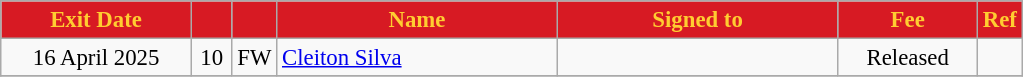<table class="wikitable" style="text-align:center; font-size:95%;">
<tr>
<th style="background:#d71a23; color:#ffcd31; text-align:center; width:120px;">Exit Date</th>
<th style="background:#d71a23; color:#ffcd31; text-align:center; width:20px;"></th>
<th style="background:#d71a23; color:#ffcd31; text-align:center; width:20px;"></th>
<th style="background:#d71a23; color:#ffcd31; text-align:center; width:180px;">Name</th>
<th style="background:#d71a23; color:#ffcd31; text-align:center; width:180px;">Signed to</th>
<th style="background:#d71a23; color:#ffcd31; text-align:center; width:86px;">Fee</th>
<th style="background:#d71a23; color:#ffcd31; text-align:center; width:20px;">Ref</th>
</tr>
<tr>
<td>16 April 2025</td>
<td>10</td>
<td>FW</td>
<td style="text-align:left"> <a href='#'>Cleiton Silva</a></td>
<td style="text-align:left"></td>
<td>Released</td>
<td></td>
</tr>
<tr>
</tr>
</table>
